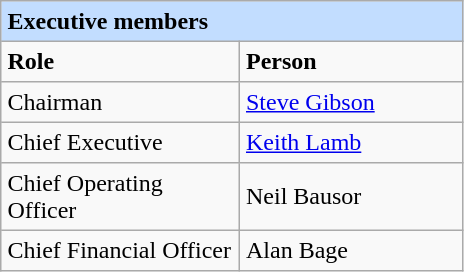<table border="2" cellpadding="4" cellspacing="0" style="text-align:left; margin: 1em 1em 1em 0; background: #f9f9f9; border: 1px #aaa solid; border-collapse: collapse;">
<tr>
<th colspan=2 style="background:#C2DDFF">Executive members</th>
</tr>
<tr>
<th width=150px>Role</th>
<th width=140px>Person</th>
</tr>
<tr>
<td>Chairman</td>
<td> <a href='#'>Steve Gibson</a></td>
</tr>
<tr>
<td>Chief Executive</td>
<td> <a href='#'>Keith Lamb</a></td>
</tr>
<tr>
<td>Chief Operating Officer</td>
<td> Neil Bausor</td>
</tr>
<tr>
<td>Chief Financial Officer</td>
<td> Alan Bage</td>
</tr>
</table>
